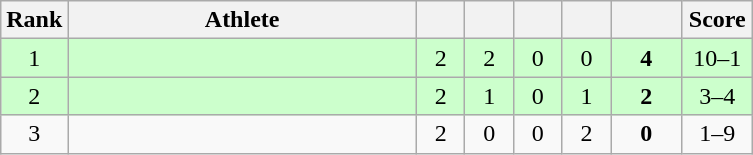<table class="wikitable" style="text-align: center;">
<tr>
<th width=25>Rank</th>
<th width=225>Athlete</th>
<th width=25></th>
<th width=25></th>
<th width=25></th>
<th width=25></th>
<th width=40></th>
<th width=40>Score</th>
</tr>
<tr bgcolor=ccffcc>
<td>1</td>
<td align=left></td>
<td>2</td>
<td>2</td>
<td>0</td>
<td>0</td>
<td><strong>4</strong></td>
<td>10–1</td>
</tr>
<tr bgcolor=ccffcc>
<td>2</td>
<td align=left></td>
<td>2</td>
<td>1</td>
<td>0</td>
<td>1</td>
<td><strong>2</strong></td>
<td>3–4</td>
</tr>
<tr>
<td>3</td>
<td align=left></td>
<td>2</td>
<td>0</td>
<td>0</td>
<td>2</td>
<td><strong>0</strong></td>
<td>1–9</td>
</tr>
</table>
